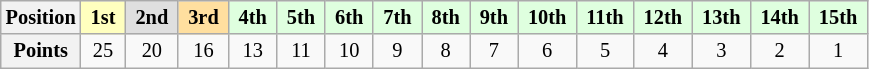<table class="wikitable" style="font-size:85%; text-align:center">
<tr>
<th>Position</th>
<td style="background:#ffffbf;"> <strong>1st</strong> </td>
<td style="background:#dfdfdf;"> <strong>2nd</strong> </td>
<td style="background:#ffdf9f;"> <strong>3rd</strong> </td>
<td style="background:#dfffdf;"> <strong>4th</strong> </td>
<td style="background:#dfffdf;"> <strong>5th</strong> </td>
<td style="background:#dfffdf;"> <strong>6th</strong> </td>
<td style="background:#dfffdf;"> <strong>7th</strong> </td>
<td style="background:#dfffdf;"> <strong>8th</strong> </td>
<td style="background:#dfffdf;"> <strong>9th</strong> </td>
<td style="background:#dfffdf;"> <strong>10th</strong> </td>
<td style="background:#dfffdf;"> <strong>11th</strong> </td>
<td style="background:#dfffdf;"> <strong>12th</strong> </td>
<td style="background:#dfffdf;"> <strong>13th</strong> </td>
<td style="background:#dfffdf;"> <strong>14th</strong> </td>
<td style="background:#dfffdf;"> <strong>15th</strong> </td>
</tr>
<tr>
<th>Points</th>
<td>25</td>
<td>20</td>
<td>16</td>
<td>13</td>
<td>11</td>
<td>10</td>
<td>9</td>
<td>8</td>
<td>7</td>
<td>6</td>
<td>5</td>
<td>4</td>
<td>3</td>
<td>2</td>
<td>1</td>
</tr>
</table>
